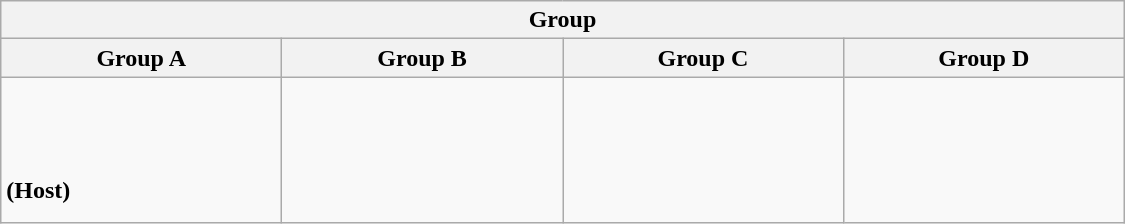<table class="wikitable" width=750>
<tr>
<th colspan=4>Group</th>
</tr>
<tr>
<th width=25%>Group A</th>
<th width=25%>Group B</th>
<th width=25%>Group C</th>
<th width=25%>Group D</th>
</tr>
<tr>
<td><br><br>
<br>
 <strong>(Host)</strong><br>
</td>
<td><br> <br>
 <br>
 <br>
</td>
<td><br> <br>
 <br>
 <br>
</td>
<td><br><br>
<br>
<br>
<s></s><br>
</td>
</tr>
</table>
